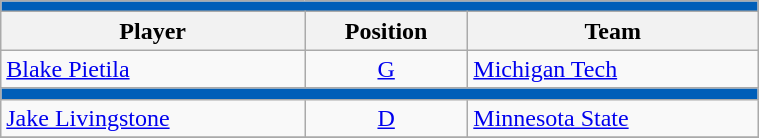<table class="wikitable" width=40%>
<tr>
<th style="color:white; background:#005EB8" colspan=3><a href='#'></a></th>
</tr>
<tr>
<th>Player</th>
<th>Position</th>
<th>Team</th>
</tr>
<tr>
<td><a href='#'>Blake Pietila</a></td>
<td align=center><a href='#'>G</a></td>
<td><a href='#'>Michigan Tech</a></td>
</tr>
<tr>
<th style="color:white; background:#005EB8" colspan=3></th>
</tr>
<tr>
<td><a href='#'>Jake Livingstone</a></td>
<td align=center><a href='#'>D</a></td>
<td><a href='#'>Minnesota State</a></td>
</tr>
<tr>
</tr>
</table>
